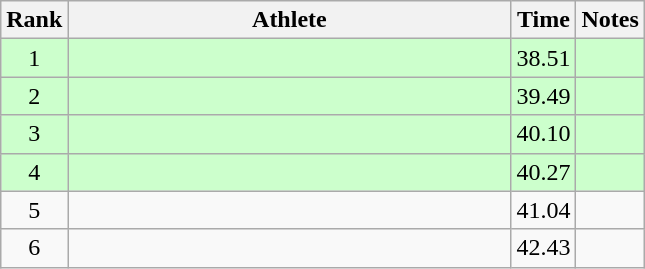<table class="wikitable" style="text-align:center">
<tr>
<th>Rank</th>
<th Style="width:18em">Athlete</th>
<th>Time</th>
<th>Notes</th>
</tr>
<tr style="background:#cfc">
<td>1</td>
<td style="text-align:left"></td>
<td>38.51</td>
<td></td>
</tr>
<tr style="background:#cfc">
<td>2</td>
<td style="text-align:left"></td>
<td>39.49</td>
<td></td>
</tr>
<tr style="background:#cfc">
<td>3</td>
<td style="text-align:left"></td>
<td>40.10</td>
<td></td>
</tr>
<tr style="background:#cfc">
<td>4</td>
<td style="text-align:left"></td>
<td>40.27</td>
<td></td>
</tr>
<tr>
<td>5</td>
<td style="text-align:left"></td>
<td>41.04</td>
<td></td>
</tr>
<tr>
<td>6</td>
<td style="text-align:left"></td>
<td>42.43</td>
<td></td>
</tr>
</table>
